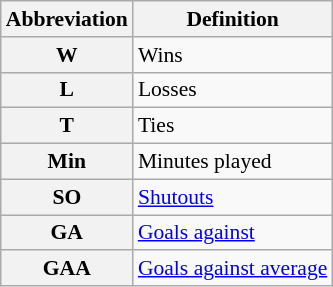<table class="wikitable" style="font-size:90%;">
<tr>
<th scope="col">Abbreviation</th>
<th scope="col">Definition</th>
</tr>
<tr>
<th scope="row">W</th>
<td>Wins</td>
</tr>
<tr>
<th scope="row">L</th>
<td>Losses</td>
</tr>
<tr>
<th scope="row">T</th>
<td>Ties</td>
</tr>
<tr>
<th scope="row">Min</th>
<td>Minutes played</td>
</tr>
<tr>
<th scope="row">SO</th>
<td><a href='#'>Shutouts</a></td>
</tr>
<tr>
<th scope="row">GA</th>
<td><a href='#'>Goals against</a></td>
</tr>
<tr>
<th scope="row">GAA</th>
<td><a href='#'>Goals against average</a></td>
</tr>
</table>
